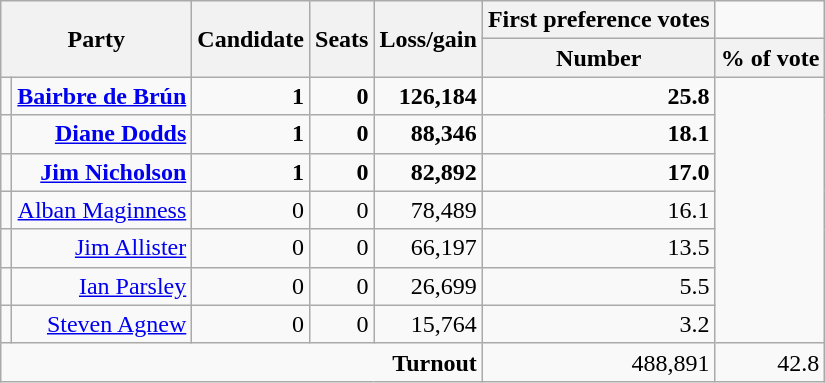<table class="wikitable">
<tr>
<th colspan="2" rowspan="2">Party</th>
<th rowspan="2">Candidate</th>
<th rowspan="2">Seats</th>
<th rowspan="2">Loss/gain<th>First preference votes</th>
</tr>
<tr>
<th>Number</th>
<th>% of vote</th>
</tr>
<tr style="text-align:right;font-weight: bold;">
<td></td>
<td><a href='#'>Bairbre de Brún</a></td>
<td>1</td>
<td>0</td>
<td>126,184</td>
<td>25.8</td>
</tr>
<tr style="text-align:right;font-weight: bold;">
<td></td>
<td><a href='#'>Diane Dodds</a></td>
<td>1</td>
<td>0</td>
<td>88,346</td>
<td>18.1</td>
</tr>
<tr style="text-align:right;font-weight: bold;">
<td></td>
<td><a href='#'>Jim Nicholson</a></td>
<td>1</td>
<td>0</td>
<td>82,892</td>
<td>17.0</td>
</tr>
<tr style="text-align:right;">
<td></td>
<td><a href='#'>Alban Maginness</a></td>
<td>0</td>
<td>0</td>
<td>78,489</td>
<td>16.1</td>
</tr>
<tr style="text-align:right;">
<td></td>
<td><a href='#'>Jim Allister</a></td>
<td>0</td>
<td>0</td>
<td>66,197</td>
<td>13.5</td>
</tr>
<tr style="text-align:right;">
<td></td>
<td><a href='#'>Ian Parsley</a></td>
<td>0</td>
<td>0</td>
<td>26,699</td>
<td>5.5</td>
</tr>
<tr style="text-align:right;">
<td></td>
<td><a href='#'>Steven Agnew</a></td>
<td>0</td>
<td>0</td>
<td>15,764</td>
<td>3.2</td>
</tr>
<tr style="text-align:right;">
<td colspan=5><strong>Turnout</strong></td>
<td>488,891</td>
<td>42.8</td>
</tr>
</table>
